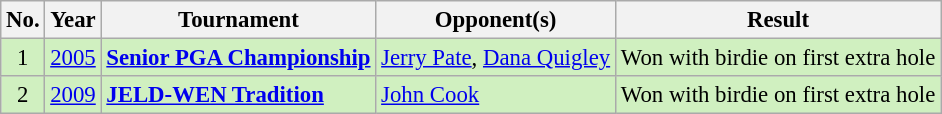<table class="wikitable" style="font-size:95%;">
<tr>
<th>No.</th>
<th>Year</th>
<th>Tournament</th>
<th>Opponent(s)</th>
<th>Result</th>
</tr>
<tr style="background:#D0F0C0;">
<td align=center>1</td>
<td><a href='#'>2005</a></td>
<td><strong><a href='#'>Senior PGA Championship</a></strong></td>
<td> <a href='#'>Jerry Pate</a>,  <a href='#'>Dana Quigley</a></td>
<td>Won with birdie on first extra hole</td>
</tr>
<tr style="background:#D0F0C0;">
<td align=center>2</td>
<td><a href='#'>2009</a></td>
<td><strong><a href='#'>JELD-WEN Tradition</a></strong></td>
<td> <a href='#'>John Cook</a></td>
<td>Won with birdie on first extra hole</td>
</tr>
</table>
